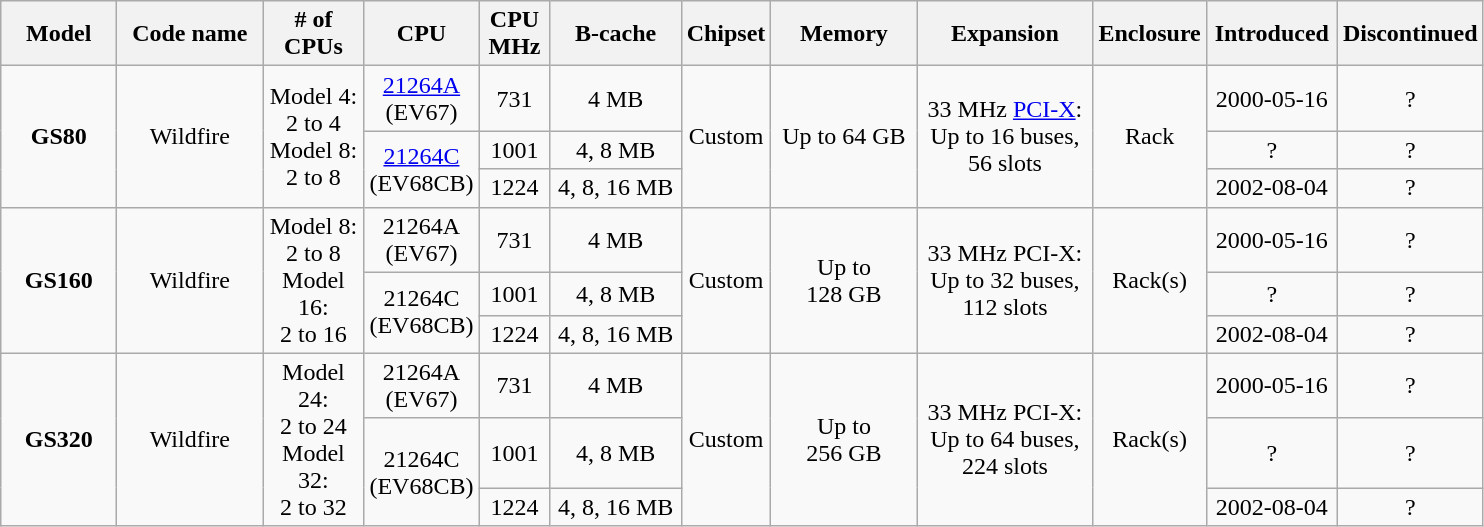<table class="wikitable" style="text-align: center;">
<tr>
<th style="width:70px;">Model</th>
<th style="width:90px;">Code name</th>
<th style="width:60px;"># of CPUs</th>
<th style="width:60px;">CPU</th>
<th style="width:40px;">CPU MHz</th>
<th style="width:80px;">B-cache</th>
<th style="width:50px;">Chipset</th>
<th style="width:90px;">Memory</th>
<th style="width:110px;">Expansion</th>
<th style="width:60px;">Enclosure</th>
<th style="width:80px;">Introduced</th>
<th style="width:80px;">Discontinued</th>
</tr>
<tr>
<td rowspan="3"><strong>GS80</strong></td>
<td rowspan="3">Wildfire</td>
<td rowspan="3">Model 4: <br> 2 to 4 <br> Model 8: <br> 2 to 8</td>
<td><a href='#'>21264A</a> <br> (EV67)</td>
<td>731</td>
<td>4 MB</td>
<td rowspan="3">Custom</td>
<td rowspan="3">Up to 64 GB</td>
<td rowspan="3">33 MHz <a href='#'>PCI-X</a>: <br> Up to 16 buses, <br> 56 slots</td>
<td rowspan="3">Rack</td>
<td>2000-05-16</td>
<td>?</td>
</tr>
<tr>
<td rowspan="2"><a href='#'>21264C</a> <br> (EV68CB)</td>
<td>1001</td>
<td>4, 8 MB</td>
<td>?</td>
<td>?</td>
</tr>
<tr>
<td>1224</td>
<td>4, 8, 16 MB</td>
<td>2002-08-04</td>
<td>?</td>
</tr>
<tr>
<td rowspan="3"><strong>GS160</strong></td>
<td rowspan="3">Wildfire</td>
<td rowspan="3">Model 8: <br> 2 to 8 <br> Model 16: <br> 2 to 16</td>
<td>21264A <br> (EV67)</td>
<td>731</td>
<td>4 MB</td>
<td rowspan="3">Custom</td>
<td rowspan="3">Up to 128 GB</td>
<td rowspan="3">33 MHz PCI-X: <br> Up to 32 buses, <br> 112 slots</td>
<td rowspan="3">Rack(s)</td>
<td>2000-05-16</td>
<td>?</td>
</tr>
<tr>
<td rowspan="2">21264C <br> (EV68CB)</td>
<td>1001</td>
<td>4, 8 MB</td>
<td>?</td>
<td>?</td>
</tr>
<tr>
<td>1224</td>
<td>4, 8, 16 MB</td>
<td>2002-08-04</td>
<td>?</td>
</tr>
<tr>
<td rowspan="3"><strong>GS320</strong></td>
<td rowspan="3">Wildfire</td>
<td rowspan="3">Model 24: <br> 2 to 24 <br> Model 32: <br> 2 to 32</td>
<td>21264A <br> (EV67)</td>
<td>731</td>
<td>4 MB</td>
<td rowspan="3">Custom</td>
<td rowspan="3">Up to 256 GB</td>
<td rowspan="3">33 MHz PCI-X: <br> Up to 64 buses, <br> 224 slots</td>
<td rowspan="3">Rack(s)</td>
<td>2000-05-16</td>
<td>?</td>
</tr>
<tr>
<td rowspan="2">21264C <br> (EV68CB)</td>
<td>1001</td>
<td>4, 8 MB</td>
<td>?</td>
<td>?</td>
</tr>
<tr>
<td>1224</td>
<td>4, 8, 16 MB</td>
<td>2002-08-04</td>
<td>?</td>
</tr>
</table>
